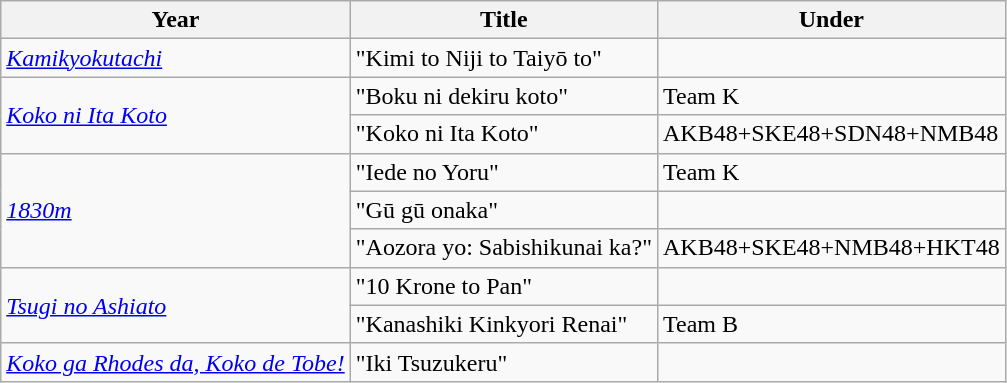<table class="wikitable">
<tr>
<th>Year</th>
<th>Title</th>
<th>Under</th>
</tr>
<tr>
<td><em><a href='#'>Kamikyokutachi</a></em></td>
<td>"Kimi to Niji to Taiyō to"</td>
<td></td>
</tr>
<tr>
<td rowspan="2"><em><a href='#'>Koko ni Ita Koto</a></em></td>
<td>"Boku ni dekiru koto"</td>
<td>Team K</td>
</tr>
<tr>
<td>"Koko ni Ita Koto"</td>
<td>AKB48+SKE48+SDN48+NMB48</td>
</tr>
<tr>
<td rowspan="3"><em><a href='#'>1830m</a></em></td>
<td>"Iede no Yoru"</td>
<td>Team K</td>
</tr>
<tr>
<td>"Gū gū onaka"</td>
<td></td>
</tr>
<tr>
<td>"Aozora yo: Sabishikunai ka?"</td>
<td>AKB48+SKE48+NMB48+HKT48</td>
</tr>
<tr>
<td rowspan="2"><em><a href='#'>Tsugi no Ashiato</a></em></td>
<td>"10 Krone to Pan"</td>
<td></td>
</tr>
<tr>
<td>"Kanashiki Kinkyori Renai"</td>
<td>Team B</td>
</tr>
<tr>
<td><em><a href='#'>Koko ga Rhodes da, Koko de Tobe!</a></em></td>
<td>"Iki Tsuzukeru"</td>
<td></td>
</tr>
</table>
